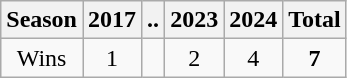<table class="wikitable">
<tr>
<th>Season</th>
<th>2017</th>
<th>..</th>
<th>2023</th>
<th>2024</th>
<th>Total</th>
</tr>
<tr align=center>
<td>Wins</td>
<td>1</td>
<td></td>
<td>2</td>
<td>4</td>
<td><strong>7</strong></td>
</tr>
</table>
